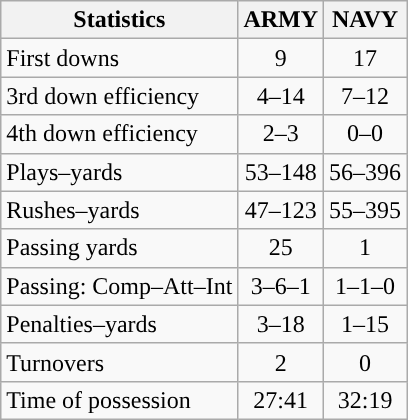<table class="wikitable">
<tr>
<th>Statistics</th>
<th>ARMY</th>
<th>NAVY</th>
</tr>
<tr>
<td>First downs</td>
<td align=center>9</td>
<td align=center>17</td>
</tr>
<tr>
<td>3rd down efficiency</td>
<td align=center>4–14</td>
<td align=center>7–12</td>
</tr>
<tr>
<td>4th down efficiency</td>
<td align=center>2–3</td>
<td align=center>0–0</td>
</tr>
<tr>
<td>Plays–yards</td>
<td align=center>53–148</td>
<td align=center>56–396</td>
</tr>
<tr>
<td>Rushes–yards</td>
<td align=center>47–123</td>
<td align=center>55–395</td>
</tr>
<tr>
<td>Passing yards</td>
<td align=center>25</td>
<td align=center>1</td>
</tr>
<tr>
<td>Passing: Comp–Att–Int</td>
<td align=center>3–6–1</td>
<td align=center>1–1–0</td>
</tr>
<tr>
<td>Penalties–yards</td>
<td align=center>3–18</td>
<td align=center>1–15</td>
</tr>
<tr>
<td>Turnovers</td>
<td align=center>2</td>
<td align=center>0</td>
</tr>
<tr>
<td>Time of possession</td>
<td align=center>27:41</td>
<td align=center>32:19</td>
</tr>
</table>
